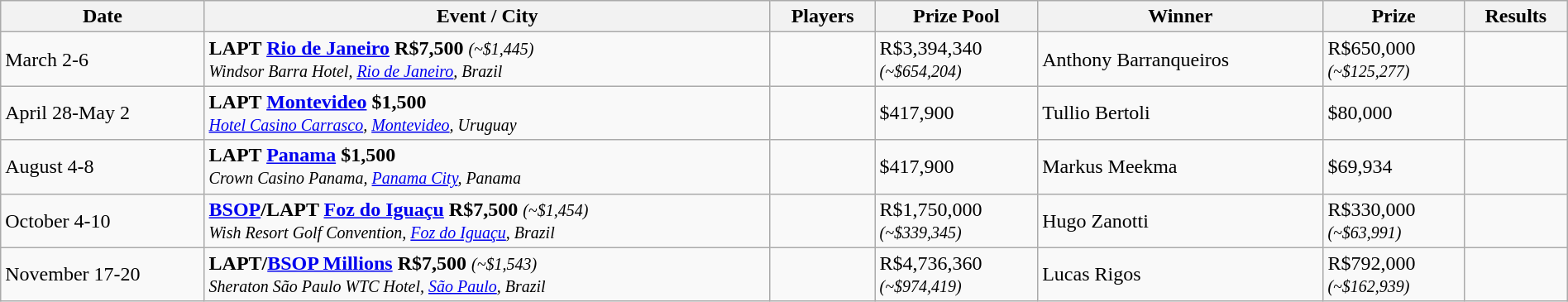<table class="wikitable" width="100%">
<tr>
<th width="13%">Date</th>
<th !width="19%">Event / City</th>
<th !width="11%">Players</th>
<th !width="12%">Prize Pool</th>
<th !width="22%">Winner</th>
<th !width="12%">Prize</th>
<th !width="11%">Results</th>
</tr>
<tr>
<td>March 2-6</td>
<td> <strong>LAPT <a href='#'>Rio de Janeiro</a> R$7,500</strong> <small><em>(~$1,445)</em></small><br><small><em>Windsor Barra Hotel, <a href='#'>Rio de Janeiro</a>, Brazil</em></small></td>
<td></td>
<td>R$3,394,340<br><small><em>(~$654,204)</em></small></td>
<td> Anthony Barranqueiros</td>
<td>R$650,000<br><small><em>(~$125,277)</em></small></td>
<td></td>
</tr>
<tr>
<td>April 28-May 2</td>
<td> <strong>LAPT <a href='#'>Montevideo</a> $1,500</strong><br><small><em><a href='#'>Hotel Casino Carrasco</a>, <a href='#'>Montevideo</a>, Uruguay</em></small></td>
<td></td>
<td>$417,900</td>
<td> Tullio Bertoli</td>
<td>$80,000</td>
<td></td>
</tr>
<tr>
<td>August 4-8</td>
<td> <strong>LAPT <a href='#'>Panama</a> $1,500</strong><br><small><em>Crown Casino Panama, <a href='#'>Panama City</a>, Panama</em></small></td>
<td></td>
<td>$417,900</td>
<td> Markus Meekma</td>
<td>$69,934</td>
<td></td>
</tr>
<tr>
<td>October 4-10</td>
<td> <strong><a href='#'>BSOP</a>/LAPT <a href='#'>Foz do Iguaçu</a> R$7,500</strong> <small><em>(~$1,454)</em></small><br><small><em>Wish Resort Golf Convention, <a href='#'>Foz do Iguaçu</a>, Brazil</em></small></td>
<td></td>
<td>R$1,750,000<br><small><em>(~$339,345)</em></small></td>
<td> Hugo Zanotti</td>
<td>R$330,000<br><small><em>(~$63,991)</em></small></td>
<td></td>
</tr>
<tr>
<td>November 17-20</td>
<td> <strong>LAPT/<a href='#'>BSOP Millions</a> R$7,500</strong> <small><em>(~$1,543)</em></small><br><small><em>Sheraton São Paulo WTC Hotel, <a href='#'>São Paulo</a>, Brazil</em></small></td>
<td></td>
<td>R$4,736,360<br><small><em>(~$974,419)</em></small></td>
<td> Lucas Rigos</td>
<td>R$792,000<br><small><em>(~$162,939)</em></small></td>
<td></td>
</tr>
</table>
